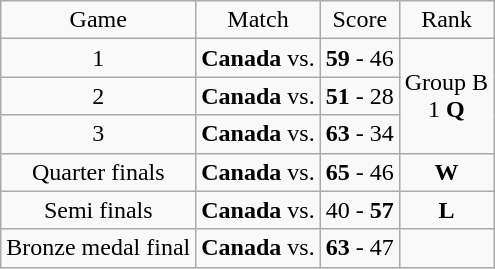<table class="wikitable">
<tr>
<td style="text-align:center;">Game</td>
<td style="text-align:center;">Match</td>
<td style="text-align:center;">Score</td>
<td style="text-align:center;">Rank</td>
</tr>
<tr>
<td style="text-align:center;">1</td>
<td><strong>Canada</strong> vs. </td>
<td style="text-align:center;"><strong>59</strong> - 46</td>
<td rowspan="3" style="text-align:center;">Group B<br> 1 <strong>Q</strong></td>
</tr>
<tr>
<td style="text-align:center;">2</td>
<td><strong>Canada</strong> vs. </td>
<td style="text-align:center;"><strong>51</strong> - 28</td>
</tr>
<tr>
<td style="text-align:center;">3</td>
<td><strong>Canada</strong> vs. </td>
<td style="text-align:center;"><strong>63</strong> - 34</td>
</tr>
<tr>
<td style="text-align:center;">Quarter finals</td>
<td><strong>Canada</strong> vs. </td>
<td style="text-align:center;"><strong>65</strong> - 46</td>
<td style="text-align:center;"><strong>W</strong></td>
</tr>
<tr>
<td style="text-align:center;">Semi finals</td>
<td><strong>Canada</strong> vs. </td>
<td style="text-align:center;">40 - <strong>57</strong></td>
<td style="text-align:center;"><strong>L</strong></td>
</tr>
<tr>
<td style="text-align:center;">Bronze medal final</td>
<td><strong>Canada</strong> vs. </td>
<td style="text-align:center;"><strong>63</strong> - 47</td>
<td style="text-align:center;"></td>
</tr>
</table>
